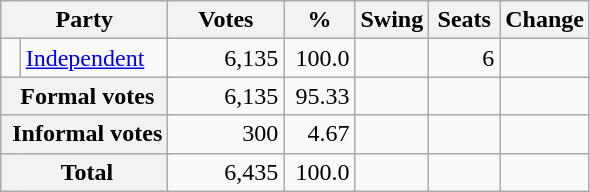<table class="wikitable" style="text-align:right; margin-bottom:0">
<tr>
<th style="width:10px" colspan=3>Party</th>
<th style="width:70px;">Votes</th>
<th style="width:40px;">%</th>
<th style="width:40px;">Swing</th>
<th style="width:40px;">Seats</th>
<th style="width:40px;">Change</th>
</tr>
<tr>
<td> </td>
<td style="text-align:left;" colspan="2"><a href='#'>Independent</a></td>
<td>6,135</td>
<td>100.0</td>
<td></td>
<td>6</td>
<td></td>
</tr>
<tr>
<th colspan="3" rowspan="1"> Formal votes</th>
<td>6,135</td>
<td>95.33</td>
<td></td>
<td></td>
<td></td>
</tr>
<tr>
<th colspan="3" rowspan="1"> Informal votes</th>
<td>300</td>
<td>4.67</td>
<td></td>
<td></td>
<td></td>
</tr>
<tr>
<th colspan="3" rowspan="1"> Total</th>
<td>6,435</td>
<td>100.0</td>
<td></td>
<td></td>
<td></td>
</tr>
</table>
